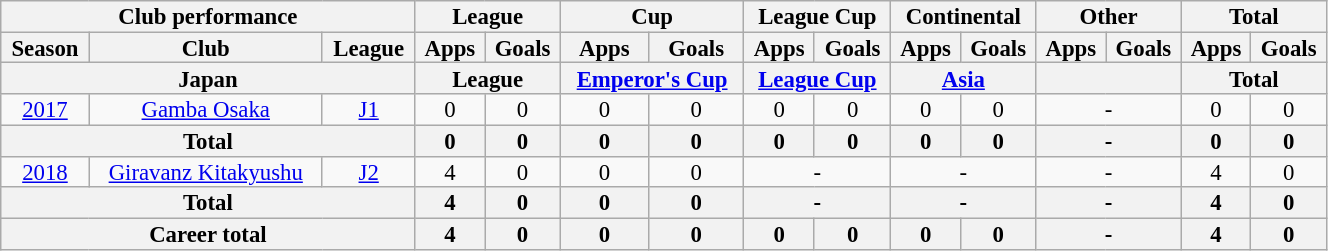<table class="wikitable" style="text-align:center; line-height:90%; font-size:95%; width:70%;">
<tr>
<th colspan=3>Club performance</th>
<th colspan=2>League</th>
<th colspan=2>Cup</th>
<th colspan=2>League Cup</th>
<th colspan=2>Continental</th>
<th colspan=2>Other</th>
<th colspan=2>Total</th>
</tr>
<tr>
<th>Season</th>
<th>Club</th>
<th>League</th>
<th>Apps</th>
<th>Goals</th>
<th>Apps</th>
<th>Goals</th>
<th>Apps</th>
<th>Goals</th>
<th>Apps</th>
<th>Goals</th>
<th>Apps</th>
<th>Goals</th>
<th>Apps</th>
<th>Goals</th>
</tr>
<tr>
<th colspan=3>Japan</th>
<th colspan=2>League</th>
<th colspan=2><a href='#'>Emperor's Cup</a></th>
<th colspan=2><a href='#'>League Cup</a></th>
<th colspan=2><a href='#'>Asia</a></th>
<th colspan=2></th>
<th colspan=2>Total</th>
</tr>
<tr>
<td><a href='#'>2017</a></td>
<td rowspan="1"><a href='#'>Gamba Osaka</a></td>
<td rowspan="1"><a href='#'>J1</a></td>
<td>0</td>
<td>0</td>
<td>0</td>
<td>0</td>
<td>0</td>
<td>0</td>
<td>0</td>
<td>0</td>
<td colspan="2">-</td>
<td>0</td>
<td>0</td>
</tr>
<tr>
<th colspan=3>Total</th>
<th>0</th>
<th>0</th>
<th>0</th>
<th>0</th>
<th>0</th>
<th>0</th>
<th>0</th>
<th>0</th>
<th colspan="2">-</th>
<th>0</th>
<th>0</th>
</tr>
<tr>
<td><a href='#'>2018</a></td>
<td rowspan="1"><a href='#'>Giravanz Kitakyushu</a></td>
<td rowspan="1"><a href='#'>J2</a></td>
<td>4</td>
<td>0</td>
<td>0</td>
<td>0</td>
<td colspan="2">-</td>
<td colspan="2">-</td>
<td colspan="2">-</td>
<td>4</td>
<td>0</td>
</tr>
<tr>
<th colspan=3>Total</th>
<th>4</th>
<th>0</th>
<th>0</th>
<th>0</th>
<th colspan="2">-</th>
<th colspan="2">-</th>
<th colspan="2">-</th>
<th>4</th>
<th>0</th>
</tr>
<tr>
<th colspan=3>Career total</th>
<th>4</th>
<th>0</th>
<th>0</th>
<th>0</th>
<th>0</th>
<th>0</th>
<th>0</th>
<th>0</th>
<th colspan="2">-</th>
<th>4</th>
<th>0</th>
</tr>
</table>
